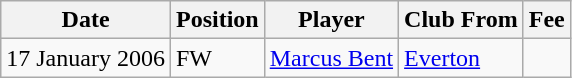<table class="wikitable">
<tr>
<th>Date</th>
<th>Position</th>
<th>Player</th>
<th>Club From</th>
<th>Fee</th>
</tr>
<tr>
<td>17 January 2006</td>
<td>FW</td>
<td><a href='#'>Marcus Bent</a></td>
<td><a href='#'>Everton</a></td>
<td></td>
</tr>
</table>
